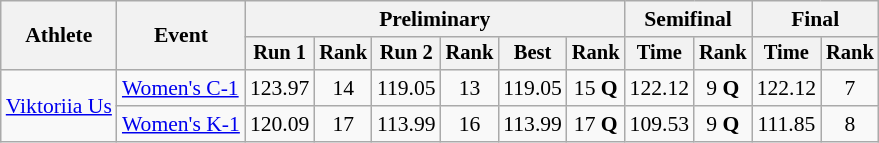<table class="wikitable" style="font-size:90%">
<tr>
<th rowspan=2>Athlete</th>
<th rowspan=2>Event</th>
<th colspan=6>Preliminary</th>
<th colspan=2>Semifinal</th>
<th colspan=2>Final</th>
</tr>
<tr style="font-size:95%">
<th>Run 1</th>
<th>Rank</th>
<th>Run 2</th>
<th>Rank</th>
<th>Best</th>
<th>Rank</th>
<th>Time</th>
<th>Rank</th>
<th>Time</th>
<th>Rank</th>
</tr>
<tr align=center>
<td rowspan="2" align="left"><a href='#'>Viktoriia Us</a></td>
<td align=left><a href='#'>Women's C-1</a></td>
<td>123.97</td>
<td>14</td>
<td>119.05</td>
<td>13</td>
<td>119.05</td>
<td>15 <strong>Q</strong></td>
<td>122.12</td>
<td>9 <strong>Q</strong></td>
<td>122.12</td>
<td>7</td>
</tr>
<tr align=center>
<td align=left><a href='#'>Women's K-1</a></td>
<td>120.09</td>
<td>17</td>
<td>113.99</td>
<td>16</td>
<td>113.99</td>
<td>17 <strong>Q</strong></td>
<td>109.53</td>
<td>9 <strong>Q</strong></td>
<td>111.85</td>
<td>8</td>
</tr>
</table>
